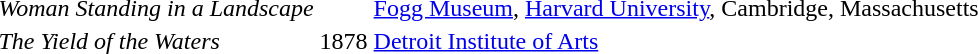<table>
<tr>
<td><em>Woman Standing in a Landscape</em></td>
<td></td>
<td><a href='#'>Fogg Museum</a>, <a href='#'>Harvard University</a>, Cambridge, Massachusetts</td>
</tr>
<tr>
<td><em>The Yield of the Waters</em></td>
<td>1878</td>
<td><a href='#'>Detroit Institute of Arts</a></td>
</tr>
</table>
